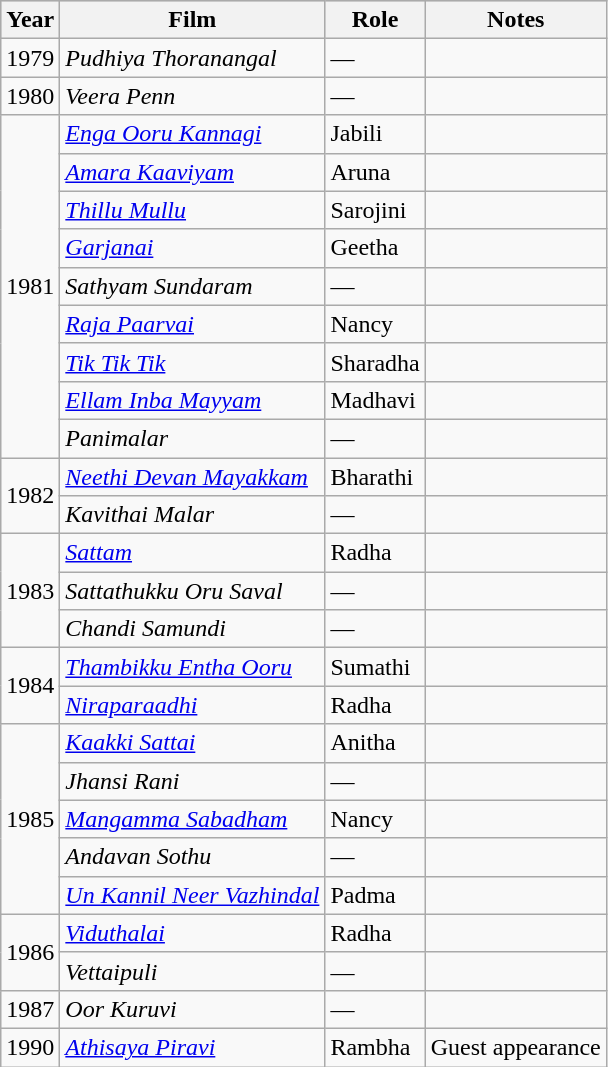<table class="wikitable sortable">
<tr style="background:#ccc; text-align: center; ">
<th>Year</th>
<th>Film</th>
<th>Role</th>
<th>Notes</th>
</tr>
<tr>
<td>1979</td>
<td><em>Pudhiya Thoranangal</em></td>
<td>—</td>
<td></td>
</tr>
<tr>
<td>1980</td>
<td><em>Veera Penn</em></td>
<td>—</td>
<td></td>
</tr>
<tr>
<td rowspan="9">1981</td>
<td><em><a href='#'>Enga Ooru Kannagi</a></em></td>
<td>Jabili</td>
<td></td>
</tr>
<tr>
<td><em><a href='#'>Amara Kaaviyam</a></em></td>
<td>Aruna</td>
<td></td>
</tr>
<tr>
<td><em><a href='#'>Thillu Mullu</a></em></td>
<td>Sarojini</td>
<td></td>
</tr>
<tr>
<td><em><a href='#'>Garjanai</a></em></td>
<td>Geetha</td>
<td></td>
</tr>
<tr>
<td><em>Sathyam Sundaram</em></td>
<td>—</td>
<td></td>
</tr>
<tr>
<td><em><a href='#'>Raja Paarvai</a></em></td>
<td>Nancy</td>
<td></td>
</tr>
<tr>
<td><em><a href='#'>Tik Tik Tik</a></em></td>
<td>Sharadha</td>
<td></td>
</tr>
<tr>
<td><em><a href='#'>Ellam Inba Mayyam</a></em></td>
<td>Madhavi</td>
<td></td>
</tr>
<tr>
<td><em>Panimalar</em></td>
<td>—</td>
<td></td>
</tr>
<tr>
<td rowspan="2">1982</td>
<td><em><a href='#'>Neethi Devan Mayakkam</a></em></td>
<td>Bharathi</td>
<td></td>
</tr>
<tr>
<td><em>Kavithai Malar</em></td>
<td>—</td>
<td></td>
</tr>
<tr>
<td rowspan="3">1983</td>
<td><em><a href='#'>Sattam</a></em></td>
<td>Radha</td>
<td></td>
</tr>
<tr>
<td><em>Sattathukku Oru Saval</em></td>
<td>—</td>
<td></td>
</tr>
<tr>
<td><em>Chandi Samundi</em></td>
<td>—</td>
<td></td>
</tr>
<tr>
<td rowspan="2">1984</td>
<td><em><a href='#'>Thambikku Entha Ooru</a></em></td>
<td>Sumathi</td>
<td></td>
</tr>
<tr>
<td><em><a href='#'>Niraparaadhi</a></em></td>
<td>Radha</td>
<td></td>
</tr>
<tr>
<td rowspan="5">1985</td>
<td><em><a href='#'>Kaakki Sattai</a></em></td>
<td>Anitha</td>
<td></td>
</tr>
<tr>
<td><em>Jhansi Rani</em></td>
<td>—</td>
<td></td>
</tr>
<tr>
<td><em><a href='#'>Mangamma Sabadham</a></em></td>
<td>Nancy</td>
<td></td>
</tr>
<tr>
<td><em>Andavan Sothu</em></td>
<td>—</td>
<td></td>
</tr>
<tr>
<td><em><a href='#'>Un Kannil Neer Vazhindal</a></em></td>
<td>Padma</td>
<td></td>
</tr>
<tr>
<td rowspan="2">1986</td>
<td><em><a href='#'>Viduthalai</a></em></td>
<td>Radha</td>
<td></td>
</tr>
<tr>
<td><em>Vettaipuli</em></td>
<td>—</td>
<td></td>
</tr>
<tr>
<td>1987</td>
<td><em>Oor Kuruvi</em></td>
<td>—</td>
<td></td>
</tr>
<tr>
<td>1990</td>
<td><em><a href='#'>Athisaya Piravi</a></em></td>
<td>Rambha</td>
<td>Guest appearance</td>
</tr>
</table>
